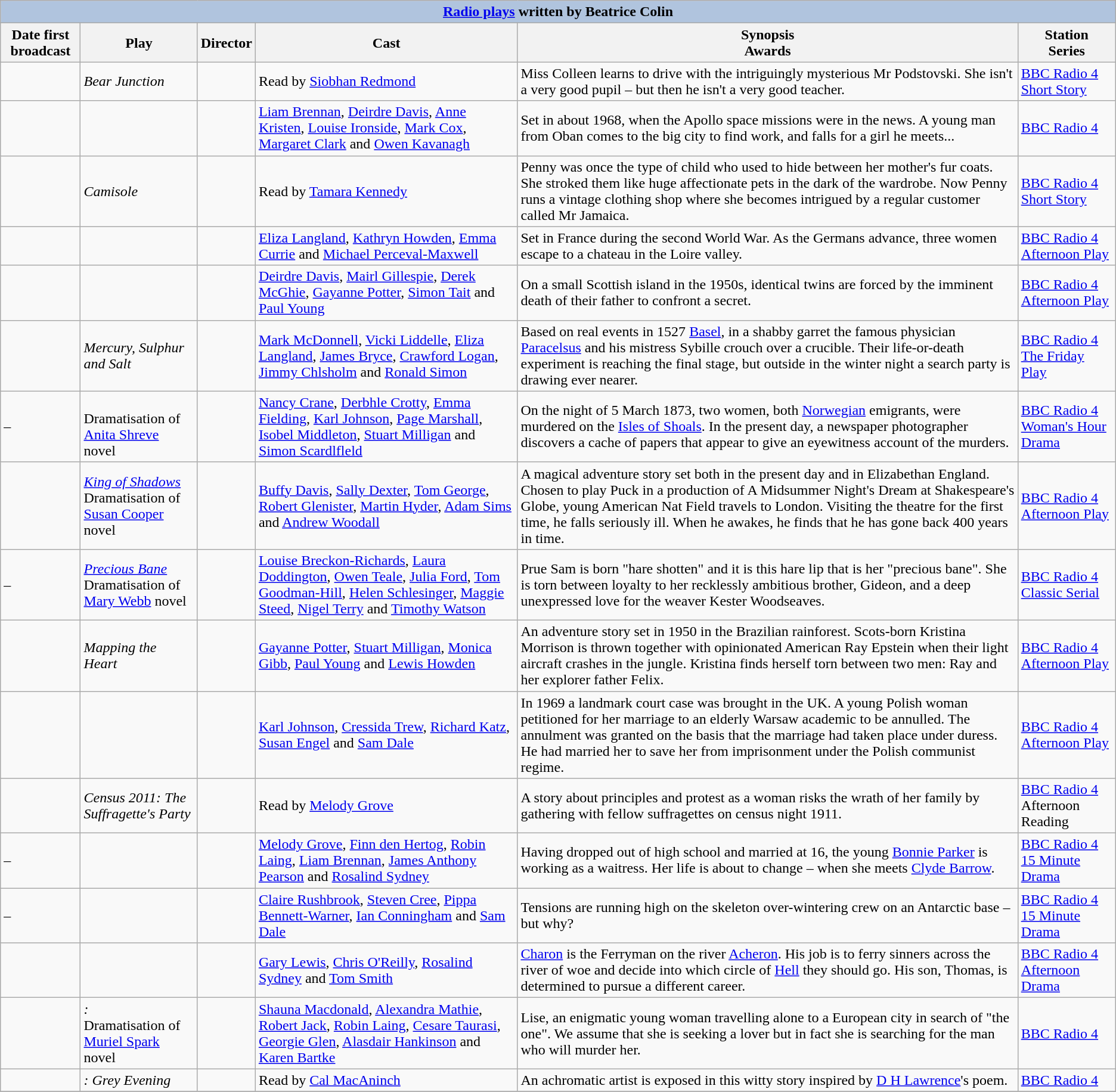<table class="wikitable sortable" style="font-size: 100%; background: #f9f9f9">
<tr align="center">
<th colspan=6 style="background:#B0C4DE;"><a href='#'>Radio plays</a> written by Beatrice Colin</th>
</tr>
<tr align="center">
<th>Date first broadcast</th>
<th>Play</th>
<th>Director</th>
<th class="unsortable">Cast</th>
<th class="unsortable">Synopsis<br>Awards</th>
<th>Station<br>Series<br></th>
</tr>
<tr id="Bear Junction">
<td></td>
<td><em>Bear Junction</em> </td>
<td></td>
<td>Read by <a href='#'>Siobhan Redmond</a></td>
<td>Miss Colleen learns to drive with the intriguingly mysterious Mr Podstovski. She isn't a very good pupil – but then he isn't a very good teacher.</td>
<td><a href='#'>BBC Radio 4</a><br><a href='#'>Short Story</a></td>
</tr>
<tr id="The Electric Angel">
<td></td>
<td><em></em> </td>
<td></td>
<td><a href='#'>Liam Brennan</a>, <a href='#'>Deirdre Davis</a>, <a href='#'>Anne Kristen</a>, <a href='#'>Louise Ironside</a>, <a href='#'>Mark Cox</a>, <a href='#'>Margaret Clark</a> and <a href='#'>Owen Kavanagh</a></td>
<td>Set in about 1968, when the Apollo space missions were in the news. A young man from Oban comes to the big city to find work, and falls for a girl he meets...</td>
<td><a href='#'>BBC Radio 4</a></td>
</tr>
<tr id="Camisole">
<td></td>
<td><em>Camisole</em> </td>
<td></td>
<td>Read by <a href='#'>Tamara Kennedy</a></td>
<td>Penny was once the type of child who used to hide between her mother's fur coats. She stroked them like huge affectionate pets in the dark of the wardrobe. Now Penny runs a vintage clothing shop where she becomes intrigued by a regular customer called Mr Jamaica.</td>
<td><a href='#'>BBC Radio 4</a><br><a href='#'>Short Story</a></td>
</tr>
<tr id="The Maids of Orleans">
<td></td>
<td><em></em> </td>
<td></td>
<td><a href='#'>Eliza Langland</a>, <a href='#'>Kathryn Howden</a>, <a href='#'>Emma Currie</a> and <a href='#'>Michael Perceval-Maxwell</a></td>
<td>Set in France during the second World War. As the Germans advance, three women escape to a chateau in the Loire valley.</td>
<td><a href='#'>BBC Radio 4</a><br><a href='#'>Afternoon Play</a></td>
</tr>
<tr id="The Rocks Below">
<td></td>
<td><em></em> </td>
<td></td>
<td><a href='#'>Deirdre Davis</a>, <a href='#'>Mairl Gillespie</a>, <a href='#'>Derek McGhie</a>, <a href='#'>Gayanne Potter</a>, <a href='#'>Simon Tait</a> and <a href='#'>Paul Young</a></td>
<td>On a small Scottish island in the 1950s, identical twins are forced by the imminent death of their father to confront a secret.</td>
<td><a href='#'>BBC Radio 4</a><br><a href='#'>Afternoon Play</a></td>
</tr>
<tr id="Mercury, Sulphur and Salt">
<td></td>
<td><em>Mercury, Sulphur and Salt</em> </td>
<td></td>
<td><a href='#'>Mark McDonnell</a>, <a href='#'>Vicki Liddelle</a>, <a href='#'>Eliza Langland</a>, <a href='#'>James Bryce</a>, <a href='#'>Crawford Logan</a>, <a href='#'>Jimmy Chlsholm</a> and <a href='#'>Ronald Simon</a></td>
<td>Based on real events in 1527 <a href='#'>Basel</a>, in a shabby garret the famous physician <a href='#'>Paracelsus</a> and his mistress Sybille crouch over a crucible. Their life-or-death experiment is reaching the final stage, but outside in the winter night a search party is drawing ever nearer.</td>
<td><a href='#'>BBC Radio 4</a><br><a href='#'>The Friday Play</a></td>
</tr>
<tr id="The Weight of Water">
<td> – </td>
<td><em></em> <br>Dramatisation of <a href='#'>Anita Shreve</a> novel</td>
<td></td>
<td><a href='#'>Nancy Crane</a>, <a href='#'>Derbhle Crotty</a>, <a href='#'>Emma Fielding</a>, <a href='#'>Karl Johnson</a>, <a href='#'>Page Marshall</a>, <a href='#'>Isobel Middleton</a>, <a href='#'>Stuart Milligan</a> and <a href='#'>Simon Scardlfleld</a></td>
<td>On the night of 5 March 1873, two women, both <a href='#'>Norwegian</a> emigrants, were murdered on the <a href='#'>Isles of Shoals</a>. In the present day, a newspaper photographer discovers a cache of papers that appear to give an eyewitness account of the murders.</td>
<td><a href='#'>BBC Radio 4</a> <a href='#'>Woman's Hour Drama</a></td>
</tr>
<tr id="King of Shadows">
<td></td>
<td><em><a href='#'>King of Shadows</a></em> <br>Dramatisation of <a href='#'>Susan Cooper</a> novel</td>
<td></td>
<td><a href='#'>Buffy Davis</a>, <a href='#'>Sally Dexter</a>, <a href='#'>Tom George</a>, <a href='#'>Robert Glenister</a>, <a href='#'>Martin Hyder</a>, <a href='#'>Adam Sims</a> and <a href='#'>Andrew Woodall</a></td>
<td>A magical adventure story set both in the present day and in Elizabethan England. Chosen to play Puck in a production of A Midsummer Night's Dream at Shakespeare's Globe, young American Nat Field travels to London. Visiting the theatre for the first time, he falls seriously ill. When he awakes, he finds that he has gone back 400 years in time.</td>
<td><a href='#'>BBC Radio 4</a><br><a href='#'>Afternoon Play</a></td>
</tr>
<tr id="Precious Bane">
<td> – </td>
<td><em><a href='#'>Precious Bane</a></em> <br>Dramatisation of <a href='#'>Mary Webb</a> novel</td>
<td></td>
<td><a href='#'>Louise Breckon-Richards</a>, <a href='#'>Laura Doddington</a>, <a href='#'>Owen Teale</a>, <a href='#'>Julia Ford</a>, <a href='#'>Tom Goodman-Hill</a>, <a href='#'>Helen Schlesinger</a>, <a href='#'>Maggie Steed</a>, <a href='#'>Nigel Terry</a> and <a href='#'>Timothy Watson</a></td>
<td>Prue Sam is born "hare shotten" and it is this hare lip that is her "precious bane". She is torn between loyalty to her recklessly ambitious brother, Gideon, and a deep unexpressed love for the weaver Kester Woodseaves.</td>
<td><a href='#'>BBC Radio 4</a><br><a href='#'>Classic Serial</a></td>
</tr>
<tr id="Mapping the Heart">
<td></td>
<td><em>Mapping the Heart</em> </td>
<td></td>
<td><a href='#'>Gayanne Potter</a>, <a href='#'>Stuart Milligan</a>, <a href='#'>Monica Gibb</a>, <a href='#'>Paul Young</a> and <a href='#'>Lewis Howden</a></td>
<td>An adventure story set in 1950 in the Brazilian rainforest. Scots-born Kristina Morrison is thrown together with opinionated American Ray Epstein when their light aircraft crashes in the jungle. Kristina finds herself torn between two men: Ray and her explorer father Felix.</td>
<td><a href='#'>BBC Radio 4</a><br><a href='#'>Afternoon Play</a></td>
</tr>
<tr id="The January Wedding">
<td></td>
<td><em></em></td>
<td></td>
<td><a href='#'>Karl Johnson</a>, <a href='#'>Cressida Trew</a>, <a href='#'>Richard Katz</a>, <a href='#'>Susan Engel</a> and <a href='#'>Sam Dale</a></td>
<td>In 1969 a landmark court case was brought in the UK. A young Polish woman petitioned for her marriage to an elderly Warsaw academic to be annulled. The annulment was granted on the basis that the marriage had taken place under duress. He had married her to save her from imprisonment under the Polish communist regime.</td>
<td><a href='#'>BBC Radio 4</a> <a href='#'>Afternoon Play</a></td>
</tr>
<tr id="Census 2011: The Suffragette's Party">
<td></td>
<td><em>Census 2011: The Suffragette's Party</em> </td>
<td></td>
<td>Read by <a href='#'>Melody Grove</a></td>
<td>A story about principles and protest as a woman risks the wrath of her family by gathering with fellow suffragettes on census night 1911.</td>
<td><a href='#'>BBC Radio 4</a> Afternoon Reading</td>
</tr>
<tr id="The True Story of Bonnie Parker">
<td> – </td>
<td><em></em> </td>
<td></td>
<td><a href='#'>Melody Grove</a>, <a href='#'>Finn den Hertog</a>, <a href='#'>Robin Laing</a>, <a href='#'>Liam Brennan</a>, <a href='#'>James Anthony Pearson</a> and <a href='#'>Rosalind Sydney</a></td>
<td>Having dropped out of high school and married at 16, the young <a href='#'>Bonnie Parker</a> is working as a waitress. Her life is about to change – when she meets <a href='#'>Clyde Barrow</a>.</td>
<td><a href='#'>BBC Radio 4</a><br><a href='#'>15 Minute Drama</a></td>
</tr>
<tr id="The Ice Wife">
<td> – </td>
<td><em></em> </td>
<td></td>
<td><a href='#'>Claire Rushbrook</a>, <a href='#'>Steven Cree</a>, <a href='#'>Pippa Bennett-Warner</a>, <a href='#'>Ian Conningham</a> and <a href='#'>Sam Dale</a></td>
<td>Tensions are running high on the skeleton over-wintering crew on an Antarctic base – but why?</td>
<td><a href='#'>BBC Radio 4</a><br><a href='#'>15 Minute Drama</a></td>
</tr>
<tr id="The Ferryman’s Apprentice">
<td></td>
<td><em></em> </td>
<td></td>
<td><a href='#'>Gary Lewis</a>, <a href='#'>Chris O'Reilly</a>, <a href='#'>Rosalind Sydney</a> and <a href='#'>Tom Smith</a></td>
<td><a href='#'>Charon</a> is the Ferryman on the river <a href='#'>Acheron</a>. His job is to ferry sinners across the river of woe and decide into which circle of <a href='#'>Hell</a> they should go. His son, Thomas, is determined to pursue a different career.</td>
<td><a href='#'>BBC Radio 4</a><br><a href='#'>Afternoon Drama</a></td>
</tr>
<tr id="The Vital Spark: The Driver’s Seat">
<td></td>
<td><em>: </em> <br>Dramatisation of <a href='#'>Muriel Spark</a> novel</td>
<td></td>
<td><a href='#'>Shauna Macdonald</a>, <a href='#'>Alexandra Mathie</a>, <a href='#'>Robert Jack</a>, <a href='#'>Robin Laing</a>, <a href='#'>Cesare Taurasi</a>, <a href='#'>Georgie Glen</a>, <a href='#'>Alasdair Hankinson</a> and <a href='#'>Karen Bartke</a></td>
<td>Lise, an enigmatic young woman travelling alone to a European city in search of "the one". We assume that she is seeking a lover but in fact she is searching for the man who will murder her.</td>
<td><a href='#'>BBC Radio 4</a></td>
</tr>
<tr id="The Poet and the Echo: Grey Evening">
<td></td>
<td><em>: Grey Evening</em> </td>
<td></td>
<td>Read by <a href='#'>Cal MacAninch</a></td>
<td>An achromatic artist is exposed in this witty story inspired by <a href='#'>D H Lawrence</a>'s poem.</td>
<td><a href='#'>BBC Radio 4</a><br></td>
</tr>
<tr>
</tr>
</table>
